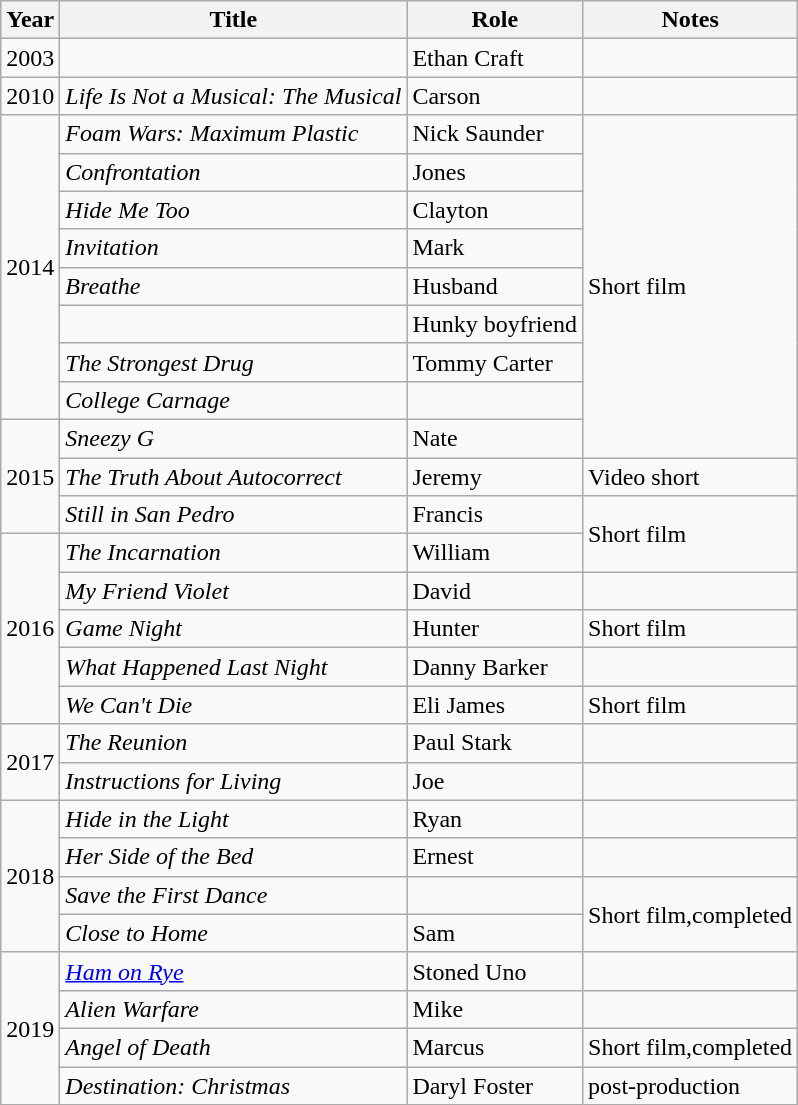<table class="wikitable sortable">
<tr>
<th>Year</th>
<th>Title</th>
<th>Role</th>
<th class="unsortable">Notes</th>
</tr>
<tr>
<td>2003</td>
<td><em></em></td>
<td>Ethan Craft</td>
<td></td>
</tr>
<tr>
<td>2010</td>
<td><em>Life Is Not a Musical: The Musical</em></td>
<td>Carson</td>
<td></td>
</tr>
<tr>
<td rowspan=8>2014</td>
<td><em>Foam Wars: Maximum Plastic </em></td>
<td>Nick Saunder</td>
<td rowspan=9>Short film</td>
</tr>
<tr>
<td><em>Confrontation</em></td>
<td>Jones</td>
</tr>
<tr>
<td><em>Hide Me Too</em></td>
<td>Clayton</td>
</tr>
<tr>
<td><em>Invitation </em></td>
<td>Mark</td>
</tr>
<tr>
<td><em>Breathe</em></td>
<td>Husband</td>
</tr>
<tr>
<td><em></em></td>
<td>Hunky boyfriend</td>
</tr>
<tr>
<td><em>The Strongest Drug </em></td>
<td>Tommy Carter</td>
</tr>
<tr>
<td><em>College Carnage </em></td>
<td></td>
</tr>
<tr>
<td rowspan=3>2015</td>
<td><em>Sneezy G </em></td>
<td>Nate</td>
</tr>
<tr>
<td><em>The Truth About Autocorrect </em></td>
<td>Jeremy</td>
<td>Video short</td>
</tr>
<tr>
<td><em>Still in San Pedro</em></td>
<td>Francis</td>
<td rowspan=2>Short film</td>
</tr>
<tr>
<td rowspan=5>2016</td>
<td><em>The Incarnation </em></td>
<td>William</td>
</tr>
<tr>
<td><em>My Friend Violet </em></td>
<td>David</td>
<td></td>
</tr>
<tr>
<td><em>Game Night </em></td>
<td>Hunter</td>
<td>Short film</td>
</tr>
<tr>
<td><em>What Happened Last Night </em></td>
<td>Danny Barker</td>
<td></td>
</tr>
<tr>
<td><em>We Can't Die </em></td>
<td>Eli James</td>
<td>Short film</td>
</tr>
<tr>
<td rowspan=2>2017</td>
<td><em>The Reunion</em></td>
<td>Paul Stark</td>
<td></td>
</tr>
<tr>
<td><em>Instructions for Living </em></td>
<td>Joe</td>
<td></td>
</tr>
<tr>
<td rowspan=4>2018</td>
<td><em>Hide in the Light </em></td>
<td>Ryan</td>
<td></td>
</tr>
<tr>
<td><em>Her Side of the Bed </em></td>
<td>Ernest</td>
<td></td>
</tr>
<tr>
<td><em>Save the First Dance</em></td>
<td></td>
<td rowspan=2>Short film,completed</td>
</tr>
<tr>
<td><em>Close to Home</em></td>
<td>Sam</td>
</tr>
<tr>
<td rowspan=4>2019</td>
<td><em><a href='#'>Ham on Rye</a></em></td>
<td>Stoned Uno</td>
<td></td>
</tr>
<tr>
<td><em>Alien Warfare</em></td>
<td>Mike</td>
<td></td>
</tr>
<tr>
<td><em>Angel of Death </em></td>
<td>Marcus</td>
<td>Short film,completed</td>
</tr>
<tr>
<td><em>Destination: Christmas </em></td>
<td>Daryl Foster</td>
<td>post-production</td>
</tr>
</table>
